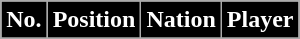<table class="wikitable sortable">
<tr>
<th style="background:#000000; color:white; border:2px solid #gray;" scope=col>No.</th>
<th style="background:#000000; color:white; border:2px solid #gray;" scope=col>Position</th>
<th style="background:#000000; color:white; border:2px solid #gray;" scope=col>Nation</th>
<th style="background:#000000; color:white; border:2px solid #gray;" scope=col>Player</th>
</tr>
<tr>
</tr>
</table>
